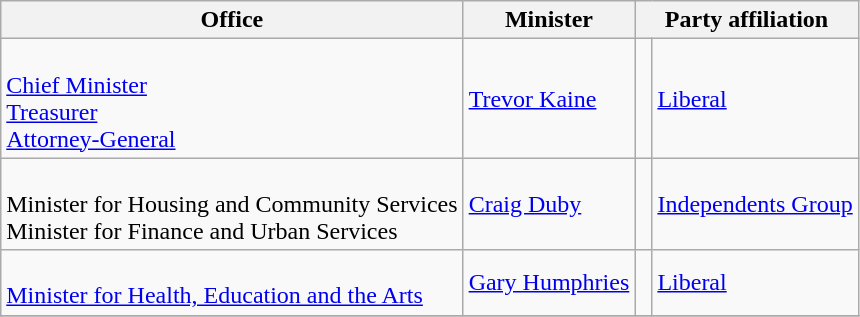<table class="wikitable">
<tr>
<th>Office</th>
<th>Minister</th>
<th colspan=2>Party affiliation</th>
</tr>
<tr>
<td><br><a href='#'>Chief Minister</a><br>
<a href='#'>Treasurer</a><br>
<a href='#'>Attorney-General</a></td>
<td><a href='#'>Trevor Kaine</a></td>
<td> </td>
<td><a href='#'>Liberal</a></td>
</tr>
<tr>
<td><br>Minister for Housing and Community Services<br>
Minister for Finance and Urban Services</td>
<td><a href='#'>Craig Duby</a></td>
<td> </td>
<td><a href='#'>Independents Group</a></td>
</tr>
<tr>
<td><br><a href='#'>Minister for Health, Education and the Arts</a></td>
<td><a href='#'>Gary Humphries</a></td>
<td> </td>
<td><a href='#'>Liberal</a></td>
</tr>
<tr>
</tr>
</table>
